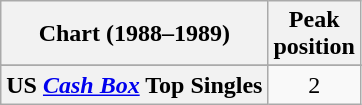<table class="wikitable sortable plainrowheaders" style="text-align:center">
<tr>
<th scope="col">Chart (1988–1989)</th>
<th scope="col">Peak<br>position</th>
</tr>
<tr>
</tr>
<tr>
</tr>
<tr>
</tr>
<tr>
</tr>
<tr>
</tr>
<tr>
</tr>
<tr>
</tr>
<tr>
<th scope="row">US <em><a href='#'>Cash Box</a></em> Top Singles</th>
<td>2</td>
</tr>
</table>
